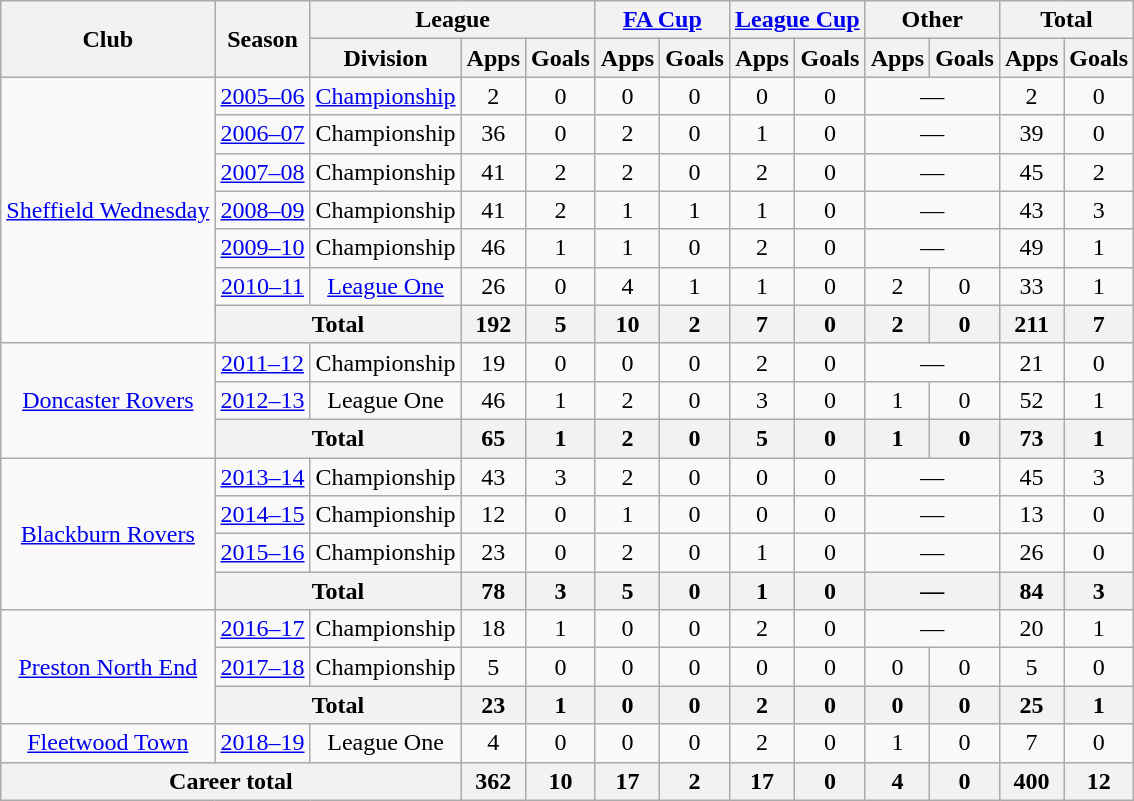<table class="wikitable" style="text-align:center">
<tr>
<th rowspan="2">Club</th>
<th rowspan="2">Season</th>
<th colspan="3">League</th>
<th colspan="2"><a href='#'>FA Cup</a></th>
<th colspan="2"><a href='#'>League Cup</a></th>
<th colspan="2">Other</th>
<th colspan="2">Total</th>
</tr>
<tr>
<th>Division</th>
<th>Apps</th>
<th>Goals</th>
<th>Apps</th>
<th>Goals</th>
<th>Apps</th>
<th>Goals</th>
<th>Apps</th>
<th>Goals</th>
<th>Apps</th>
<th>Goals</th>
</tr>
<tr>
<td rowspan="7"><a href='#'>Sheffield Wednesday</a></td>
<td><a href='#'>2005–06</a></td>
<td><a href='#'>Championship</a></td>
<td>2</td>
<td>0</td>
<td>0</td>
<td>0</td>
<td>0</td>
<td>0</td>
<td colspan="2">—</td>
<td>2</td>
<td>0</td>
</tr>
<tr>
<td><a href='#'>2006–07</a></td>
<td>Championship</td>
<td>36</td>
<td>0</td>
<td>2</td>
<td>0</td>
<td>1</td>
<td>0</td>
<td colspan="2">—</td>
<td>39</td>
<td>0</td>
</tr>
<tr>
<td><a href='#'>2007–08</a></td>
<td>Championship</td>
<td>41</td>
<td>2</td>
<td>2</td>
<td>0</td>
<td>2</td>
<td>0</td>
<td colspan="2">—</td>
<td>45</td>
<td>2</td>
</tr>
<tr>
<td><a href='#'>2008–09</a></td>
<td>Championship</td>
<td>41</td>
<td>2</td>
<td>1</td>
<td>1</td>
<td>1</td>
<td>0</td>
<td colspan="2">—</td>
<td>43</td>
<td>3</td>
</tr>
<tr>
<td><a href='#'>2009–10</a></td>
<td>Championship</td>
<td>46</td>
<td>1</td>
<td>1</td>
<td>0</td>
<td>2</td>
<td>0</td>
<td colspan="2">—</td>
<td>49</td>
<td>1</td>
</tr>
<tr>
<td><a href='#'>2010–11</a></td>
<td><a href='#'>League One</a></td>
<td>26</td>
<td>0</td>
<td>4</td>
<td>1</td>
<td>1</td>
<td>0</td>
<td>2</td>
<td>0</td>
<td>33</td>
<td>1</td>
</tr>
<tr>
<th colspan="2">Total</th>
<th>192</th>
<th>5</th>
<th>10</th>
<th>2</th>
<th>7</th>
<th>0</th>
<th>2</th>
<th>0</th>
<th>211</th>
<th>7</th>
</tr>
<tr>
<td rowspan="3"><a href='#'>Doncaster Rovers</a></td>
<td><a href='#'>2011–12</a></td>
<td>Championship</td>
<td>19</td>
<td>0</td>
<td>0</td>
<td>0</td>
<td>2</td>
<td>0</td>
<td colspan="2">—</td>
<td>21</td>
<td>0</td>
</tr>
<tr>
<td><a href='#'>2012–13</a></td>
<td>League One</td>
<td>46</td>
<td>1</td>
<td>2</td>
<td>0</td>
<td>3</td>
<td>0</td>
<td>1</td>
<td>0</td>
<td>52</td>
<td>1</td>
</tr>
<tr>
<th colspan="2">Total</th>
<th>65</th>
<th>1</th>
<th>2</th>
<th>0</th>
<th>5</th>
<th>0</th>
<th>1</th>
<th>0</th>
<th>73</th>
<th>1</th>
</tr>
<tr>
<td rowspan="4"><a href='#'>Blackburn Rovers</a></td>
<td><a href='#'>2013–14</a></td>
<td>Championship</td>
<td>43</td>
<td>3</td>
<td>2</td>
<td>0</td>
<td>0</td>
<td>0</td>
<td colspan="2">—</td>
<td>45</td>
<td>3</td>
</tr>
<tr>
<td><a href='#'>2014–15</a></td>
<td>Championship</td>
<td>12</td>
<td>0</td>
<td>1</td>
<td>0</td>
<td>0</td>
<td>0</td>
<td colspan="2">—</td>
<td>13</td>
<td>0</td>
</tr>
<tr>
<td><a href='#'>2015–16</a></td>
<td>Championship</td>
<td>23</td>
<td>0</td>
<td>2</td>
<td>0</td>
<td>1</td>
<td>0</td>
<td colspan="2">—</td>
<td>26</td>
<td>0</td>
</tr>
<tr>
<th colspan="2">Total</th>
<th>78</th>
<th>3</th>
<th>5</th>
<th>0</th>
<th>1</th>
<th>0</th>
<th colspan="2">—</th>
<th>84</th>
<th>3</th>
</tr>
<tr>
<td rowspan="3"><a href='#'>Preston North End</a></td>
<td><a href='#'>2016–17</a></td>
<td>Championship</td>
<td>18</td>
<td>1</td>
<td>0</td>
<td>0</td>
<td>2</td>
<td>0</td>
<td colspan="2">—</td>
<td>20</td>
<td>1</td>
</tr>
<tr>
<td><a href='#'>2017–18</a></td>
<td>Championship</td>
<td>5</td>
<td>0</td>
<td>0</td>
<td>0</td>
<td>0</td>
<td>0</td>
<td>0</td>
<td>0</td>
<td>5</td>
<td>0</td>
</tr>
<tr>
<th colspan="2">Total</th>
<th>23</th>
<th>1</th>
<th>0</th>
<th>0</th>
<th>2</th>
<th>0</th>
<th>0</th>
<th>0</th>
<th>25</th>
<th>1</th>
</tr>
<tr>
<td><a href='#'>Fleetwood Town</a></td>
<td><a href='#'>2018–19</a></td>
<td>League One</td>
<td>4</td>
<td>0</td>
<td>0</td>
<td>0</td>
<td>2</td>
<td>0</td>
<td>1</td>
<td>0</td>
<td>7</td>
<td>0</td>
</tr>
<tr>
<th colspan="3">Career total</th>
<th>362</th>
<th>10</th>
<th>17</th>
<th>2</th>
<th>17</th>
<th>0</th>
<th>4</th>
<th>0</th>
<th>400</th>
<th>12</th>
</tr>
</table>
